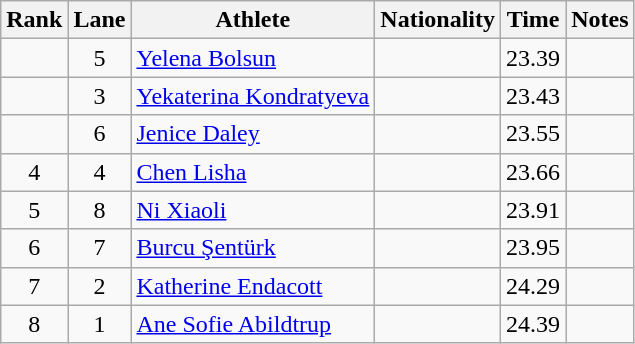<table class="wikitable sortable" style="text-align:center">
<tr>
<th>Rank</th>
<th>Lane</th>
<th>Athlete</th>
<th>Nationality</th>
<th>Time</th>
<th>Notes</th>
</tr>
<tr>
<td></td>
<td>5</td>
<td align=left><a href='#'>Yelena Bolsun</a></td>
<td align=left></td>
<td>23.39</td>
<td></td>
</tr>
<tr>
<td></td>
<td>3</td>
<td align=left><a href='#'>Yekaterina Kondratyeva</a></td>
<td align=left></td>
<td>23.43</td>
<td></td>
</tr>
<tr>
<td></td>
<td>6</td>
<td align=left><a href='#'>Jenice Daley</a></td>
<td align=left></td>
<td>23.55</td>
<td></td>
</tr>
<tr>
<td>4</td>
<td>4</td>
<td align=left><a href='#'>Chen Lisha</a></td>
<td align=left></td>
<td>23.66</td>
<td></td>
</tr>
<tr>
<td>5</td>
<td>8</td>
<td align=left><a href='#'>Ni Xiaoli</a></td>
<td align=left></td>
<td>23.91</td>
<td></td>
</tr>
<tr>
<td>6</td>
<td>7</td>
<td align=left><a href='#'>Burcu Şentürk</a></td>
<td align=left></td>
<td>23.95</td>
<td></td>
</tr>
<tr>
<td>7</td>
<td>2</td>
<td align=left><a href='#'>Katherine Endacott</a></td>
<td align=left></td>
<td>24.29</td>
<td></td>
</tr>
<tr>
<td>8</td>
<td>1</td>
<td align=left><a href='#'>Ane Sofie Abildtrup</a></td>
<td align=left></td>
<td>24.39</td>
<td></td>
</tr>
</table>
